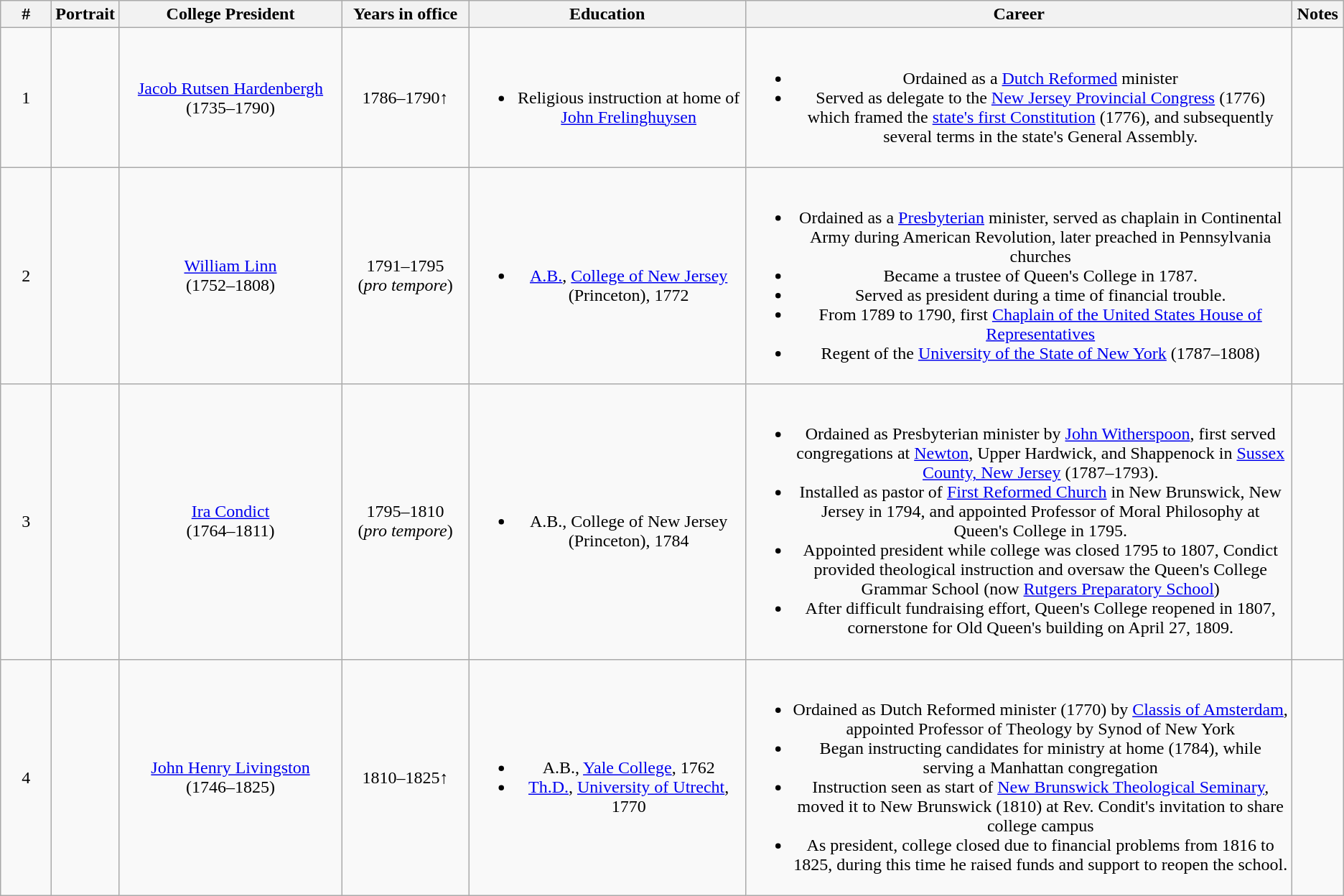<table class="wikitable" style="text-align:center">
<tr valign="top">
<th scope="col" width=40>#</th>
<th scope="col" width=50>Portrait</th>
<th scope="col" width=200>College President</th>
<th scope="col" width=110>Years in office</th>
<th scope="col" width=250>Education</th>
<th scope="col" width=500>Career</th>
<th scope="col" width=40>Notes</th>
</tr>
<tr>
<td>1</td>
<td></td>
<td><a href='#'>Jacob Rutsen Hardenbergh</a><br>(1735–1790)</td>
<td>1786–1790↑</td>
<td><br><ul><li>Religious instruction at home of <a href='#'>John Frelinghuysen</a></li></ul></td>
<td><br><ul><li>Ordained as a <a href='#'>Dutch Reformed</a> minister</li><li>Served as delegate to the <a href='#'>New Jersey Provincial Congress</a> (1776) which framed the <a href='#'>state's first Constitution</a> (1776), and subsequently several terms in the state's General Assembly.</li></ul></td>
<td></td>
</tr>
<tr>
<td>2</td>
<td></td>
<td><a href='#'>William Linn</a><br>(1752–1808)</td>
<td>1791–1795<br>(<em>pro tempore</em>)</td>
<td><br><ul><li><a href='#'>A.B.</a>, <a href='#'>College of New Jersey</a> (Princeton), 1772</li></ul></td>
<td><br><ul><li>Ordained as a <a href='#'>Presbyterian</a> minister, served as chaplain in Continental Army during American Revolution, later preached in Pennsylvania churches</li><li>Became a trustee of Queen's College in 1787.</li><li>Served as president during a time of financial trouble.</li><li>From 1789 to 1790, first <a href='#'>Chaplain of the United States House of Representatives</a></li><li>Regent of the <a href='#'>University of the State of New York</a> (1787–1808)</li></ul></td>
<td></td>
</tr>
<tr>
<td>3</td>
<td></td>
<td><a href='#'>Ira Condict</a><br>(1764–1811)</td>
<td>1795–1810<br>(<em>pro tempore</em>)</td>
<td><br><ul><li>A.B., College of New Jersey (Princeton), 1784</li></ul></td>
<td><br><ul><li>Ordained as Presbyterian minister by <a href='#'>John Witherspoon</a>, first served congregations at <a href='#'>Newton</a>, Upper Hardwick, and Shappenock in <a href='#'>Sussex County, New Jersey</a> (1787–1793).</li><li>Installed as pastor of <a href='#'>First Reformed Church</a> in New Brunswick, New Jersey in 1794, and appointed Professor of Moral Philosophy at Queen's College in 1795.</li><li>Appointed president while college was closed 1795 to 1807, Condict provided theological instruction and oversaw the Queen's College Grammar School (now <a href='#'>Rutgers Preparatory School</a>)</li><li>After difficult fundraising effort, Queen's College reopened in 1807, cornerstone for Old Queen's building on April 27, 1809.</li></ul></td>
<td></td>
</tr>
<tr>
<td>4</td>
<td></td>
<td><a href='#'>John Henry Livingston</a><br>(1746–1825)</td>
<td>1810–1825↑</td>
<td><br><ul><li>A.B., <a href='#'>Yale College</a>, 1762</li><li><a href='#'>Th.D.</a>, <a href='#'>University of Utrecht</a>, 1770</li></ul></td>
<td><br><ul><li>Ordained as Dutch Reformed minister (1770) by <a href='#'>Classis of Amsterdam</a>, appointed Professor of Theology by Synod of New York</li><li>Began instructing candidates for ministry at home (1784), while serving a Manhattan congregation</li><li>Instruction seen as start of <a href='#'>New Brunswick Theological Seminary</a>, moved it to New Brunswick (1810) at Rev. Condit's invitation to share college campus</li><li>As president, college closed due to financial problems from 1816 to 1825, during this time he raised funds and support to reopen the school.</li></ul></td>
<td></td>
</tr>
</table>
